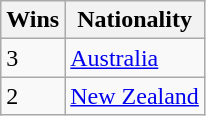<table class="wikitable">
<tr>
<th>Wins</th>
<th>Nationality</th>
</tr>
<tr>
<td>3</td>
<td> <a href='#'>Australia</a></td>
</tr>
<tr>
<td>2</td>
<td> <a href='#'>New Zealand</a></td>
</tr>
</table>
